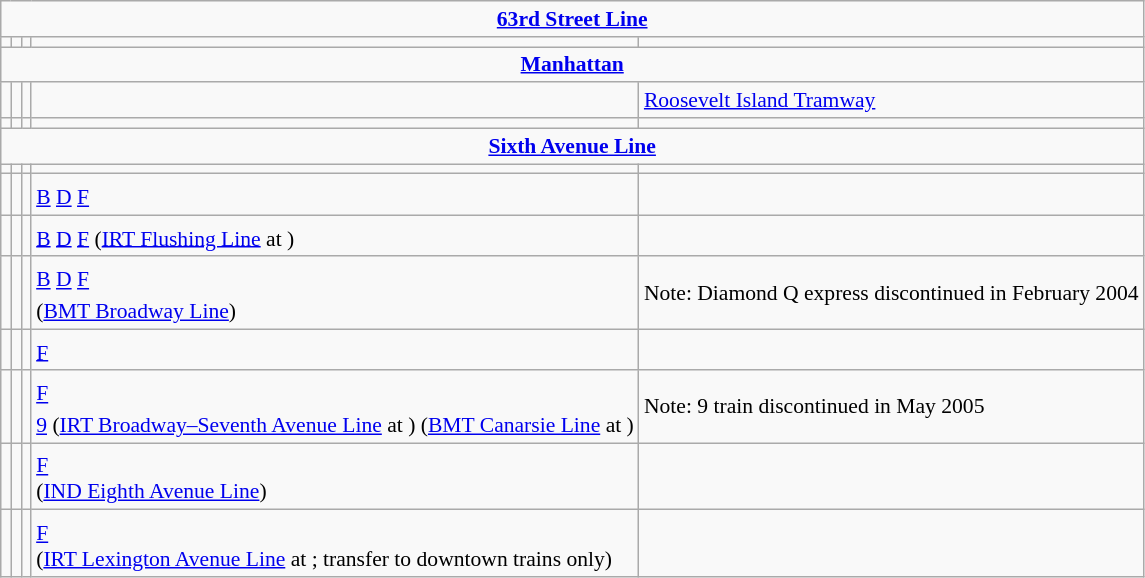<table class="wikitable collapsible" summary="Service information for the F train and its stations, including service times, ADA-accessibility, subway transfers, and non-subway connections." style="font-size:90%">
<tr>
<td colspan="5" style="font-weight:bold; text-align:center"><a href='#'>63rd Street Line</a></td>
</tr>
<tr>
<td align="center"></td>
<td></td>
<td align="center"></td>
<td></td>
<td></td>
</tr>
<tr>
<td colspan="5" style="font-weight:bold; text-align:center"><a href='#'>Manhattan</a></td>
</tr>
<tr>
<td align="center"></td>
<td></td>
<td align="center"></td>
<td></td>
<td><a href='#'>Roosevelt Island Tramway</a></td>
</tr>
<tr>
<td align="center"></td>
<td></td>
<td align="center"></td>
<td></td>
<td></td>
</tr>
<tr>
<td colspan="5" style="font-weight:bold; text-align:center"><a href='#'>Sixth Avenue Line</a></td>
</tr>
<tr>
<td align="center"></td>
<td></td>
<td></td>
<td></td>
<td></td>
</tr>
<tr>
<td align="center"></td>
<td></td>
<td align="center"></td>
<td><a href='#'>B</a> <sup></sup> <a href='#'>D</a> <sup></sup> <a href='#'>F</a> <sup></sup></td>
<td></td>
</tr>
<tr>
<td align="center"></td>
<td></td>
<td align="center"></td>
<td><a href='#'>B</a> <sup></sup> <a href='#'>D</a> <sup></sup> <a href='#'>F</a> <sup></sup> (<a href='#'>IRT Flushing Line</a> at )</td>
<td></td>
</tr>
<tr>
<td align="center"></td>
<td></td>
<td align="center"></td>
<td><a href='#'>B</a> <sup></sup> <a href='#'>D</a> <sup></sup> <a href='#'>F</a> <sup></sup><br><sup></sup> (<a href='#'>BMT Broadway Line</a>)</td>
<td>Note: Diamond Q express discontinued in February 2004</td>
</tr>
<tr>
<td align="center"></td>
<td></td>
<td></td>
<td><a href='#'>F</a> <sup></sup></td>
<td></td>
</tr>
<tr>
<td align="center"></td>
<td></td>
<td></td>
<td><a href='#'>F</a> <sup></sup><br> <a href='#'>9</a> <sup></sup> (<a href='#'>IRT Broadway–Seventh Avenue Line</a> at )
 (<a href='#'>BMT Canarsie Line</a> at )</td>
<td>Note: 9 train discontinued in May 2005</td>
</tr>
<tr>
<td align="center"></td>
<td></td>
<td align="center"></td>
<td><a href='#'>F</a> <sup></sup><br> (<a href='#'>IND Eighth Avenue Line</a>)</td>
<td></td>
</tr>
<tr>
<td align="center"></td>
<td></td>
<td align="center"></td>
<td><a href='#'>F</a> <sup></sup><br> (<a href='#'>IRT Lexington Avenue Line</a> at ; transfer to downtown trains only)</td>
<td></td>
</tr>
</table>
